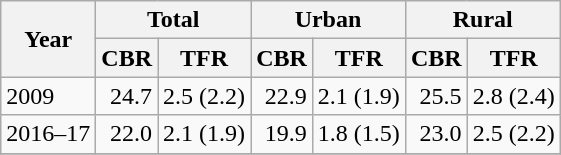<table class="wikitable">
<tr>
<th rowspan=2>Year</th>
<th colspan=2>Total</th>
<th colspan=2>Urban</th>
<th colspan=2>Rural</th>
</tr>
<tr>
<th>CBR</th>
<th>TFR</th>
<th>CBR</th>
<th>TFR</th>
<th>CBR</th>
<th>TFR</th>
</tr>
<tr>
<td>2009</td>
<td style="text-align:right;">24.7</td>
<td style="text-align:right;">2.5 (2.2)</td>
<td style="text-align:right;">22.9</td>
<td style="text-align:right;">2.1 (1.9)</td>
<td style="text-align:right;">25.5</td>
<td style="text-align:right;">2.8 (2.4)</td>
</tr>
<tr>
<td>2016–17</td>
<td style="text-align:right;">22.0</td>
<td style="text-align:right;">2.1 (1.9)</td>
<td style="text-align:right;">19.9</td>
<td style="text-align:right;">1.8 (1.5)</td>
<td style="text-align:right;">23.0</td>
<td style="text-align:right;">2.5 (2.2)</td>
</tr>
<tr>
</tr>
</table>
